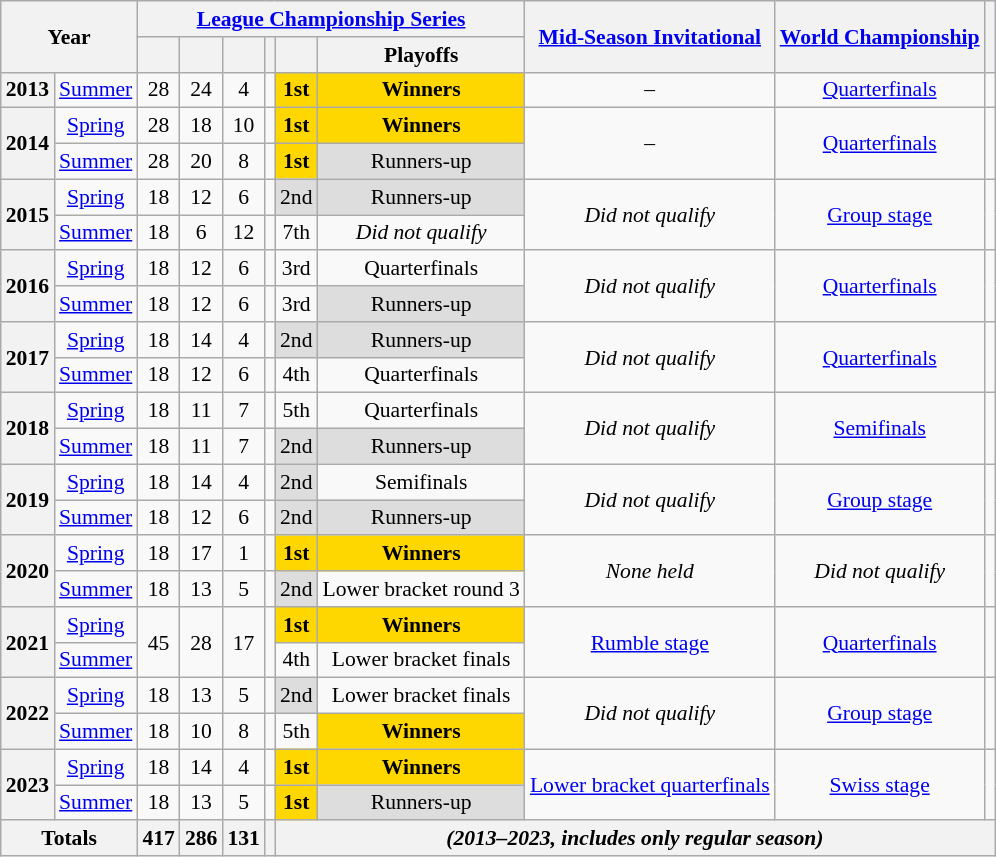<table class="wikitable sortable" style="font-size:90%; text-align:center;">
<tr style="background:#f0f6ff;">
<th rowspan=2 colspan=2>Year</th>
<th colspan=6><a href='#'>League Championship Series</a></th>
<th rowspan=2><a href='#'>Mid-Season Invitational</a></th>
<th rowspan=2><a href='#'>World Championship</a></th>
<th class="unsortable" rowspan=2></th>
</tr>
<tr>
<th></th>
<th></th>
<th></th>
<th></th>
<th></th>
<th>Playoffs</th>
</tr>
<tr>
<th scope="row">2013</th>
<td><a href='#'>Summer</a></td>
<td>28</td>
<td>24</td>
<td>4</td>
<td></td>
<td style="background-color:gold;"><strong>1st</strong></td>
<td style="background-color:gold;"><strong>Winners</strong></td>
<td>–</td>
<td><a href='#'>Quarterfinals</a></td>
<td></td>
</tr>
<tr>
<th scope="row" rowspan=2>2014</th>
<td><a href='#'>Spring</a></td>
<td>28</td>
<td>18</td>
<td>10</td>
<td></td>
<td style="background-color:gold;"><strong>1st</strong></td>
<td style="background-color:gold;"><strong>Winners</strong></td>
<td rowspan=2>–</td>
<td rowspan=2><a href='#'>Quarterfinals</a></td>
<td rowspan=2></td>
</tr>
<tr>
<td><a href='#'>Summer</a></td>
<td>28</td>
<td>20</td>
<td>8</td>
<td></td>
<td style="background-color:gold;"><strong>1st</strong></td>
<td style="background-color:#DDD;">Runners-up</td>
</tr>
<tr>
<th scope="row" rowspan=2>2015</th>
<td><a href='#'>Spring</a></td>
<td>18</td>
<td>12</td>
<td>6</td>
<td></td>
<td style="background-color:#DDD;">2nd</td>
<td style="background-color:#DDD;">Runners-up</td>
<td rowspan=2><em>Did not qualify</em></td>
<td rowspan=2><a href='#'>Group stage</a></td>
<td rowspan=2></td>
</tr>
<tr>
<td><a href='#'>Summer</a></td>
<td>18</td>
<td>6</td>
<td>12</td>
<td></td>
<td>7th</td>
<td><em>Did not qualify</em></td>
</tr>
<tr>
<th scope="row" rowspan=2>2016</th>
<td><a href='#'>Spring</a></td>
<td>18</td>
<td>12</td>
<td>6</td>
<td></td>
<td>3rd</td>
<td>Quarterfinals</td>
<td rowspan=2><em>Did not qualify</em></td>
<td rowspan=2><a href='#'>Quarterfinals</a></td>
<td rowspan=2></td>
</tr>
<tr>
<td><a href='#'>Summer</a></td>
<td>18</td>
<td>12</td>
<td>6</td>
<td></td>
<td>3rd</td>
<td style="background-color:#DDD;">Runners-up</td>
</tr>
<tr>
<th scope="row" rowspan=2>2017</th>
<td><a href='#'>Spring</a></td>
<td>18</td>
<td>14</td>
<td>4</td>
<td></td>
<td style="background-color:#DDD;">2nd</td>
<td style="background-color:#DDD;">Runners-up</td>
<td rowspan=2><em>Did not qualify</em></td>
<td rowspan=2><a href='#'>Quarterfinals</a></td>
<td rowspan=2></td>
</tr>
<tr>
<td><a href='#'>Summer</a></td>
<td>18</td>
<td>12</td>
<td>6</td>
<td></td>
<td>4th</td>
<td>Quarterfinals</td>
</tr>
<tr>
<th scope="row" rowspan=2>2018</th>
<td><a href='#'>Spring</a></td>
<td>18</td>
<td>11</td>
<td>7</td>
<td></td>
<td>5th</td>
<td>Quarterfinals</td>
<td rowspan=2><em>Did not qualify</em></td>
<td rowspan=2><a href='#'>Semifinals</a></td>
<td rowspan=2></td>
</tr>
<tr>
<td><a href='#'>Summer</a></td>
<td>18</td>
<td>11</td>
<td>7</td>
<td></td>
<td style="background-color:#DDD;">2nd</td>
<td style="background-color:#DDD;">Runners-up</td>
</tr>
<tr>
<th scope="row" rowspan=2>2019</th>
<td><a href='#'>Spring</a></td>
<td>18</td>
<td>14</td>
<td>4</td>
<td></td>
<td style="background-color:#DDD;">2nd</td>
<td>Semifinals</td>
<td rowspan=2><em>Did not qualify</em></td>
<td rowspan=2><a href='#'>Group stage</a></td>
<td rowspan=2></td>
</tr>
<tr>
<td><a href='#'>Summer</a></td>
<td>18</td>
<td>12</td>
<td>6</td>
<td></td>
<td style="background-color:#DDD;">2nd</td>
<td style="background-color:#DDD;">Runners-up</td>
</tr>
<tr>
<th scope="row" rowspan=2>2020</th>
<td><a href='#'>Spring</a></td>
<td>18</td>
<td>17</td>
<td>1</td>
<td></td>
<td style="background-color:gold;"><strong>1st</strong></td>
<td style="background-color:gold;"><strong>Winners</strong></td>
<td rowspan=2><em>None held</em></td>
<td rowspan=2><em>Did not qualify</em></td>
<td rowspan=2></td>
</tr>
<tr>
<td><a href='#'>Summer</a></td>
<td>18</td>
<td>13</td>
<td>5</td>
<td></td>
<td style="background-color:#DDD;">2nd</td>
<td>Lower bracket round 3</td>
</tr>
<tr>
<th scope="row" rowspan=2>2021</th>
<td><a href='#'>Spring</a></td>
<td rowspan=2>45</td>
<td rowspan=2>28</td>
<td rowspan=2>17</td>
<td rowspan=2></td>
<td style="background-color:gold;"><strong>1st</strong></td>
<td style="background-color:gold;"><strong>Winners</strong></td>
<td rowspan=2><a href='#'>Rumble stage</a></td>
<td rowspan=2><a href='#'>Quarterfinals</a></td>
<td rowspan=2></td>
</tr>
<tr>
<td><a href='#'>Summer</a></td>
<td>4th</td>
<td>Lower bracket finals</td>
</tr>
<tr>
<th scope="row" rowspan=2>2022</th>
<td><a href='#'>Spring</a></td>
<td>18</td>
<td>13</td>
<td>5</td>
<td></td>
<td style="background-color:#DDD;">2nd</td>
<td>Lower bracket finals</td>
<td rowspan=2><em>Did not qualify</em></td>
<td rowspan=2><a href='#'>Group stage</a></td>
<td rowspan=2></td>
</tr>
<tr>
<td><a href='#'>Summer</a></td>
<td>18</td>
<td>10</td>
<td>8</td>
<td></td>
<td>5th</td>
<td style="background-color:gold;"><strong>Winners</strong></td>
</tr>
<tr>
<th scope="row" rowspan=2>2023</th>
<td><a href='#'>Spring</a></td>
<td>18</td>
<td>14</td>
<td>4</td>
<td></td>
<td style="background-color:gold;"><strong>1st</strong></td>
<td style="background-color:gold;"><strong>Winners</strong></td>
<td rowspan=2><a href='#'>Lower bracket quarterfinals</a></td>
<td rowspan=2><a href='#'>Swiss stage</a></td>
<td rowspan=2></td>
</tr>
<tr>
<td><a href='#'>Summer</a></td>
<td>18</td>
<td>13</td>
<td>5</td>
<td></td>
<td style="background-color:gold;"><strong>1st</strong></td>
<td style="background-color:#DDD;">Runners-up</td>
</tr>
<tr>
<th colspan=2>Totals</th>
<th>417</th>
<th>286</th>
<th>131</th>
<th></th>
<th colspan=5><em>(2013–2023, includes only regular season)</em></th>
</tr>
</table>
